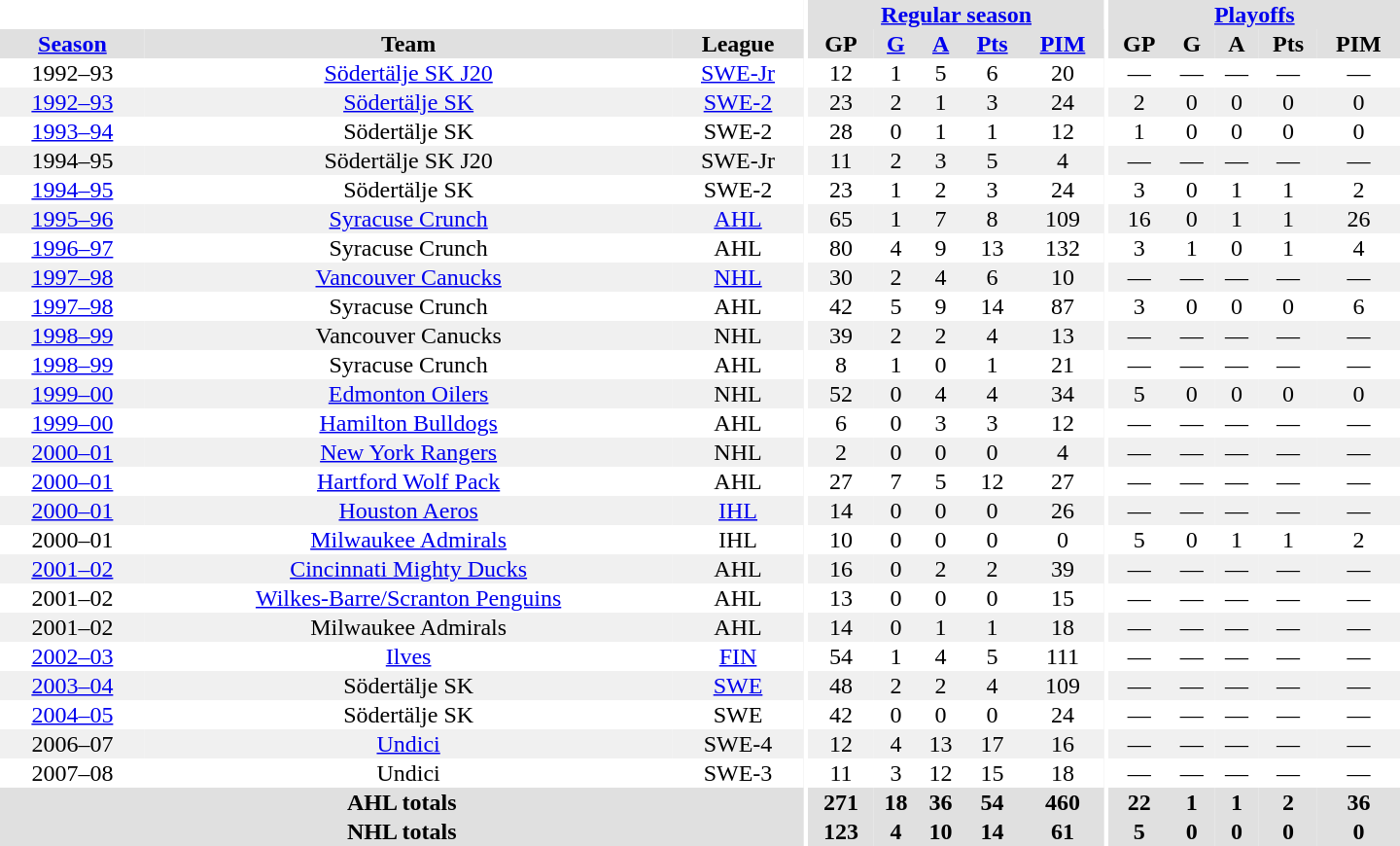<table border="0" cellpadding="1" cellspacing="0" style="text-align:center; width:60em">
<tr bgcolor="#e0e0e0">
<th colspan="3" bgcolor="#ffffff"></th>
<th rowspan="100" bgcolor="#ffffff"></th>
<th colspan="5"><a href='#'>Regular season</a></th>
<th rowspan="100" bgcolor="#ffffff"></th>
<th colspan="5"><a href='#'>Playoffs</a></th>
</tr>
<tr bgcolor="#e0e0e0">
<th><a href='#'>Season</a></th>
<th>Team</th>
<th>League</th>
<th>GP</th>
<th><a href='#'>G</a></th>
<th><a href='#'>A</a></th>
<th><a href='#'>Pts</a></th>
<th><a href='#'>PIM</a></th>
<th>GP</th>
<th>G</th>
<th>A</th>
<th>Pts</th>
<th>PIM</th>
</tr>
<tr>
<td>1992–93</td>
<td><a href='#'>Södertälje SK J20</a></td>
<td><a href='#'>SWE-Jr</a></td>
<td>12</td>
<td>1</td>
<td>5</td>
<td>6</td>
<td>20</td>
<td>—</td>
<td>—</td>
<td>—</td>
<td>—</td>
<td>—</td>
</tr>
<tr bgcolor="#f0f0f0">
<td><a href='#'>1992–93</a></td>
<td><a href='#'>Södertälje SK</a></td>
<td><a href='#'>SWE-2</a></td>
<td>23</td>
<td>2</td>
<td>1</td>
<td>3</td>
<td>24</td>
<td>2</td>
<td>0</td>
<td>0</td>
<td>0</td>
<td>0</td>
</tr>
<tr>
<td><a href='#'>1993–94</a></td>
<td>Södertälje SK</td>
<td>SWE-2</td>
<td>28</td>
<td>0</td>
<td>1</td>
<td>1</td>
<td>12</td>
<td>1</td>
<td>0</td>
<td>0</td>
<td>0</td>
<td>0</td>
</tr>
<tr bgcolor="#f0f0f0">
<td>1994–95</td>
<td>Södertälje SK J20</td>
<td>SWE-Jr</td>
<td>11</td>
<td>2</td>
<td>3</td>
<td>5</td>
<td>4</td>
<td>—</td>
<td>—</td>
<td>—</td>
<td>—</td>
<td>—</td>
</tr>
<tr>
<td><a href='#'>1994–95</a></td>
<td>Södertälje SK</td>
<td>SWE-2</td>
<td>23</td>
<td>1</td>
<td>2</td>
<td>3</td>
<td>24</td>
<td>3</td>
<td>0</td>
<td>1</td>
<td>1</td>
<td>2</td>
</tr>
<tr bgcolor="#f0f0f0">
<td><a href='#'>1995–96</a></td>
<td><a href='#'>Syracuse Crunch</a></td>
<td><a href='#'>AHL</a></td>
<td>65</td>
<td>1</td>
<td>7</td>
<td>8</td>
<td>109</td>
<td>16</td>
<td>0</td>
<td>1</td>
<td>1</td>
<td>26</td>
</tr>
<tr>
<td><a href='#'>1996–97</a></td>
<td>Syracuse Crunch</td>
<td>AHL</td>
<td>80</td>
<td>4</td>
<td>9</td>
<td>13</td>
<td>132</td>
<td>3</td>
<td>1</td>
<td>0</td>
<td>1</td>
<td>4</td>
</tr>
<tr bgcolor="#f0f0f0">
<td><a href='#'>1997–98</a></td>
<td><a href='#'>Vancouver Canucks</a></td>
<td><a href='#'>NHL</a></td>
<td>30</td>
<td>2</td>
<td>4</td>
<td>6</td>
<td>10</td>
<td>—</td>
<td>—</td>
<td>—</td>
<td>—</td>
<td>—</td>
</tr>
<tr>
<td><a href='#'>1997–98</a></td>
<td>Syracuse Crunch</td>
<td>AHL</td>
<td>42</td>
<td>5</td>
<td>9</td>
<td>14</td>
<td>87</td>
<td>3</td>
<td>0</td>
<td>0</td>
<td>0</td>
<td>6</td>
</tr>
<tr bgcolor="#f0f0f0">
<td><a href='#'>1998–99</a></td>
<td>Vancouver Canucks</td>
<td>NHL</td>
<td>39</td>
<td>2</td>
<td>2</td>
<td>4</td>
<td>13</td>
<td>—</td>
<td>—</td>
<td>—</td>
<td>—</td>
<td>—</td>
</tr>
<tr>
<td><a href='#'>1998–99</a></td>
<td>Syracuse Crunch</td>
<td>AHL</td>
<td>8</td>
<td>1</td>
<td>0</td>
<td>1</td>
<td>21</td>
<td>—</td>
<td>—</td>
<td>—</td>
<td>—</td>
<td>—</td>
</tr>
<tr bgcolor="#f0f0f0">
<td><a href='#'>1999–00</a></td>
<td><a href='#'>Edmonton Oilers</a></td>
<td>NHL</td>
<td>52</td>
<td>0</td>
<td>4</td>
<td>4</td>
<td>34</td>
<td>5</td>
<td>0</td>
<td>0</td>
<td>0</td>
<td>0</td>
</tr>
<tr>
<td><a href='#'>1999–00</a></td>
<td><a href='#'>Hamilton Bulldogs</a></td>
<td>AHL</td>
<td>6</td>
<td>0</td>
<td>3</td>
<td>3</td>
<td>12</td>
<td>—</td>
<td>—</td>
<td>—</td>
<td>—</td>
<td>—</td>
</tr>
<tr bgcolor="#f0f0f0">
<td><a href='#'>2000–01</a></td>
<td><a href='#'>New York Rangers</a></td>
<td>NHL</td>
<td>2</td>
<td>0</td>
<td>0</td>
<td>0</td>
<td>4</td>
<td>—</td>
<td>—</td>
<td>—</td>
<td>—</td>
<td>—</td>
</tr>
<tr>
<td><a href='#'>2000–01</a></td>
<td><a href='#'>Hartford Wolf Pack</a></td>
<td>AHL</td>
<td>27</td>
<td>7</td>
<td>5</td>
<td>12</td>
<td>27</td>
<td>—</td>
<td>—</td>
<td>—</td>
<td>—</td>
<td>—</td>
</tr>
<tr bgcolor="#f0f0f0">
<td><a href='#'>2000–01</a></td>
<td><a href='#'>Houston Aeros</a></td>
<td><a href='#'>IHL</a></td>
<td>14</td>
<td>0</td>
<td>0</td>
<td>0</td>
<td>26</td>
<td>—</td>
<td>—</td>
<td>—</td>
<td>—</td>
<td>—</td>
</tr>
<tr>
<td>2000–01</td>
<td><a href='#'>Milwaukee Admirals</a></td>
<td>IHL</td>
<td>10</td>
<td>0</td>
<td>0</td>
<td>0</td>
<td>0</td>
<td>5</td>
<td>0</td>
<td>1</td>
<td>1</td>
<td>2</td>
</tr>
<tr bgcolor="#f0f0f0">
<td><a href='#'>2001–02</a></td>
<td><a href='#'>Cincinnati Mighty Ducks</a></td>
<td>AHL</td>
<td>16</td>
<td>0</td>
<td>2</td>
<td>2</td>
<td>39</td>
<td>—</td>
<td>—</td>
<td>—</td>
<td>—</td>
<td>—</td>
</tr>
<tr>
<td>2001–02</td>
<td><a href='#'>Wilkes-Barre/Scranton Penguins</a></td>
<td>AHL</td>
<td>13</td>
<td>0</td>
<td>0</td>
<td>0</td>
<td>15</td>
<td>—</td>
<td>—</td>
<td>—</td>
<td>—</td>
<td>—</td>
</tr>
<tr bgcolor="#f0f0f0">
<td>2001–02</td>
<td>Milwaukee Admirals</td>
<td>AHL</td>
<td>14</td>
<td>0</td>
<td>1</td>
<td>1</td>
<td>18</td>
<td>—</td>
<td>—</td>
<td>—</td>
<td>—</td>
<td>—</td>
</tr>
<tr>
<td><a href='#'>2002–03</a></td>
<td><a href='#'>Ilves</a></td>
<td><a href='#'>FIN</a></td>
<td>54</td>
<td>1</td>
<td>4</td>
<td>5</td>
<td>111</td>
<td>—</td>
<td>—</td>
<td>—</td>
<td>—</td>
<td>—</td>
</tr>
<tr bgcolor="#f0f0f0">
<td><a href='#'>2003–04</a></td>
<td>Södertälje SK</td>
<td><a href='#'>SWE</a></td>
<td>48</td>
<td>2</td>
<td>2</td>
<td>4</td>
<td>109</td>
<td>—</td>
<td>—</td>
<td>—</td>
<td>—</td>
<td>—</td>
</tr>
<tr>
<td><a href='#'>2004–05</a></td>
<td>Södertälje SK</td>
<td>SWE</td>
<td>42</td>
<td>0</td>
<td>0</td>
<td>0</td>
<td>24</td>
<td>—</td>
<td>—</td>
<td>—</td>
<td>—</td>
<td>—</td>
</tr>
<tr bgcolor="#f0f0f0">
<td>2006–07</td>
<td><a href='#'>Undici</a></td>
<td>SWE-4</td>
<td>12</td>
<td>4</td>
<td>13</td>
<td>17</td>
<td>16</td>
<td>—</td>
<td>—</td>
<td>—</td>
<td>—</td>
<td>—</td>
</tr>
<tr>
<td>2007–08</td>
<td>Undici</td>
<td>SWE-3</td>
<td>11</td>
<td>3</td>
<td>12</td>
<td>15</td>
<td>18</td>
<td>—</td>
<td>—</td>
<td>—</td>
<td>—</td>
<td>—</td>
</tr>
<tr bgcolor="#e0e0e0">
<th colspan="3">AHL totals</th>
<th>271</th>
<th>18</th>
<th>36</th>
<th>54</th>
<th>460</th>
<th>22</th>
<th>1</th>
<th>1</th>
<th>2</th>
<th>36</th>
</tr>
<tr bgcolor="#e0e0e0">
<th colspan="3">NHL totals</th>
<th>123</th>
<th>4</th>
<th>10</th>
<th>14</th>
<th>61</th>
<th>5</th>
<th>0</th>
<th>0</th>
<th>0</th>
<th>0</th>
</tr>
</table>
